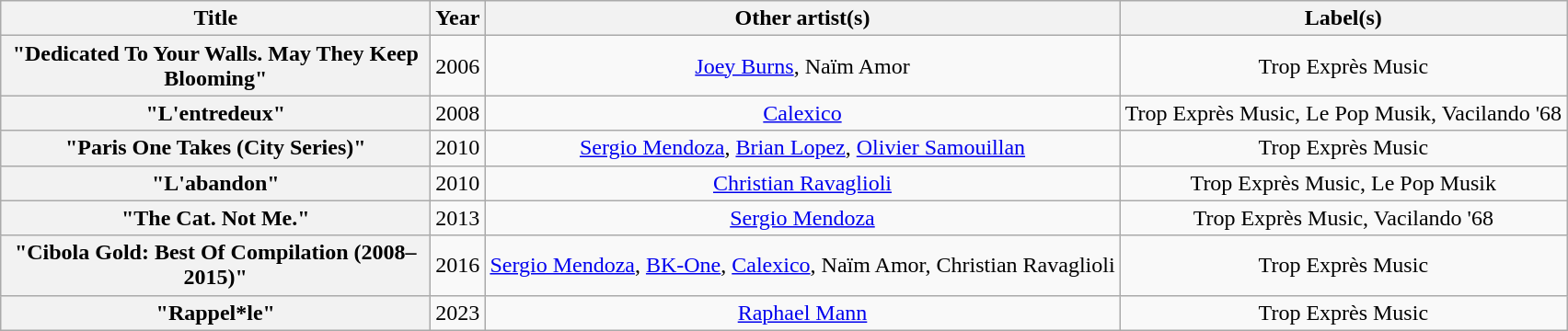<table class="wikitable plainrowheaders" style="text-align:center;">
<tr>
<th scope="col" style="width:19em;">Title</th>
<th scope="col">Year</th>
<th scope="col">Other artist(s)</th>
<th scope="col">Label(s)</th>
</tr>
<tr>
<th scope="row">"Dedicated To Your Walls. May They Keep Blooming"</th>
<td>2006</td>
<td><a href='#'>Joey Burns</a>, Naïm Amor</td>
<td>Trop Exprès Music</td>
</tr>
<tr>
<th scope="row">"L'entredeux"</th>
<td>2008</td>
<td><a href='#'>Calexico</a></td>
<td>Trop Exprès Music, Le Pop Musik, Vacilando '68</td>
</tr>
<tr>
<th scope="row">"Paris One Takes (City Series)"</th>
<td>2010</td>
<td><a href='#'>Sergio Mendoza</a>, <a href='#'>Brian Lopez</a>, <a href='#'>Olivier Samouillan</a></td>
<td>Trop Exprès Music</td>
</tr>
<tr>
<th scope="row">"L'abandon"</th>
<td>2010</td>
<td><a href='#'>Christian Ravaglioli</a></td>
<td>Trop Exprès Music, Le Pop Musik</td>
</tr>
<tr>
<th scope="row">"The Cat. Not Me."</th>
<td>2013</td>
<td><a href='#'>Sergio Mendoza</a></td>
<td>Trop Exprès Music, Vacilando '68</td>
</tr>
<tr>
<th scope="row">"Cibola Gold: Best Of Compilation (2008–2015)"</th>
<td>2016</td>
<td><a href='#'>Sergio Mendoza</a>, <a href='#'>BK-One</a>, <a href='#'>Calexico</a>, Naïm Amor, Christian Ravaglioli</td>
<td>Trop Exprès Music</td>
</tr>
<tr>
<th scope="row">"Rappel*le"</th>
<td>2023</td>
<td><a href='#'>Raphael Mann</a></td>
<td>Trop Exprès Music</td>
</tr>
</table>
